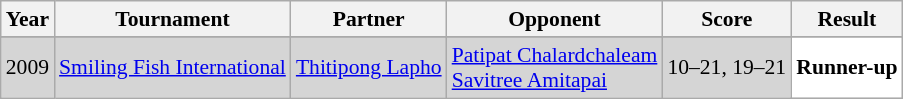<table class="sortable wikitable" style="font-size: 90%;">
<tr>
<th>Year</th>
<th>Tournament</th>
<th>Partner</th>
<th>Opponent</th>
<th>Score</th>
<th>Result</th>
</tr>
<tr>
</tr>
<tr style="background:#D5D5D5">
<td align="center">2009</td>
<td align="left"><a href='#'>Smiling Fish International</a></td>
<td align="left"> <a href='#'>Thitipong Lapho</a></td>
<td align="left"> <a href='#'>Patipat Chalardchaleam</a><br> <a href='#'>Savitree Amitapai</a></td>
<td align="left">10–21, 19–21</td>
<td style="text-align:left; background:white"> <strong>Runner-up</strong></td>
</tr>
</table>
